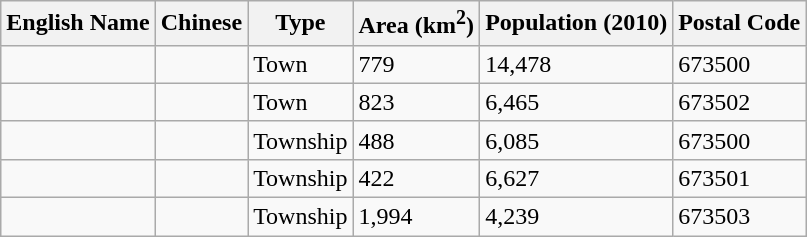<table class="wikitable">
<tr>
<th>English Name</th>
<th>Chinese</th>
<th>Type</th>
<th>Area (km<sup>2</sup>)</th>
<th>Population (2010)</th>
<th>Postal Code</th>
</tr>
<tr>
<td></td>
<td></td>
<td>Town</td>
<td>779</td>
<td>14,478</td>
<td>673500</td>
</tr>
<tr>
<td></td>
<td></td>
<td>Town</td>
<td>823</td>
<td>6,465</td>
<td>673502</td>
</tr>
<tr>
<td></td>
<td></td>
<td>Township</td>
<td>488</td>
<td>6,085</td>
<td>673500</td>
</tr>
<tr>
<td></td>
<td></td>
<td>Township</td>
<td>422</td>
<td>6,627</td>
<td>673501</td>
</tr>
<tr>
<td></td>
<td></td>
<td>Township</td>
<td>1,994</td>
<td>4,239</td>
<td>673503</td>
</tr>
</table>
